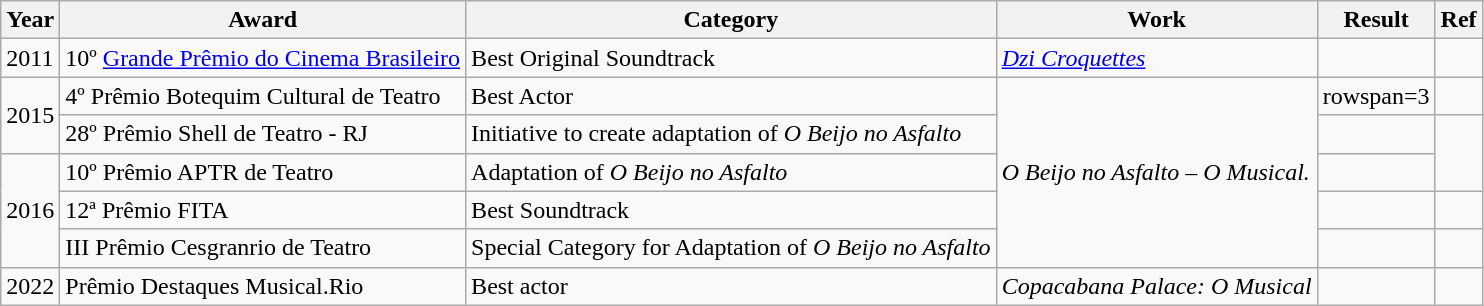<table class="wikitable">
<tr>
<th>Year</th>
<th>Award</th>
<th>Category</th>
<th>Work</th>
<th>Result</th>
<th>Ref</th>
</tr>
<tr>
<td>2011</td>
<td>10º <a href='#'>Grande Prêmio do Cinema Brasileiro</a></td>
<td>Best Original Soundtrack</td>
<td><em><a href='#'>Dzi Croquettes</a></em></td>
<td></td>
<td></td>
</tr>
<tr>
<td rowspan="2">2015</td>
<td>4º Prêmio Botequim Cultural de Teatro</td>
<td>Best Actor</td>
<td rowspan="5"><em>O Beijo no Asfalto – O Musical.</em></td>
<td>rowspan=3 </td>
<td></td>
</tr>
<tr>
<td>28º Prêmio Shell de Teatro - RJ</td>
<td>Initiative to create adaptation of <em>O Beijo no Asfalto</em></td>
<td></td>
</tr>
<tr>
<td rowspan="3">2016</td>
<td>10º Prêmio APTR de Teatro</td>
<td>Adaptation of <em>O Beijo no Asfalto</em></td>
<td></td>
</tr>
<tr>
<td>12ª Prêmio FITA</td>
<td>Best Soundtrack</td>
<td></td>
<td></td>
</tr>
<tr>
<td>III Prêmio Cesgranrio de Teatro</td>
<td>Special Category for Adaptation of <em>O Beijo no Asfalto</em></td>
<td></td>
<td></td>
</tr>
<tr>
<td>2022</td>
<td>Prêmio Destaques Musical.Rio</td>
<td>Best actor</td>
<td><em>Copacabana Palace: O Musical</em></td>
<td></td>
<td></td>
</tr>
</table>
